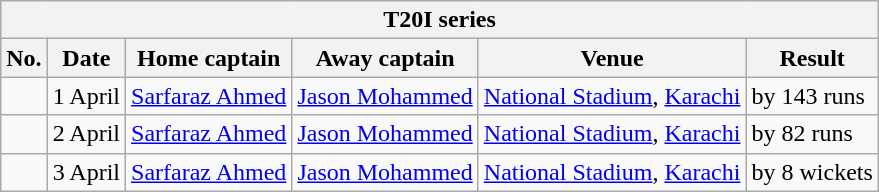<table class="wikitable">
<tr>
<th colspan="6">T20I series</th>
</tr>
<tr>
<th>No.</th>
<th>Date</th>
<th>Home captain</th>
<th>Away captain</th>
<th>Venue</th>
<th>Result</th>
</tr>
<tr>
<td></td>
<td>1 April</td>
<td><a href='#'>Sarfaraz Ahmed</a></td>
<td><a href='#'>Jason Mohammed</a></td>
<td><a href='#'>National Stadium</a>, <a href='#'>Karachi</a></td>
<td> by 143 runs</td>
</tr>
<tr>
<td></td>
<td>2 April</td>
<td><a href='#'>Sarfaraz Ahmed</a></td>
<td><a href='#'>Jason Mohammed</a></td>
<td><a href='#'>National Stadium</a>, <a href='#'>Karachi</a></td>
<td> by 82 runs</td>
</tr>
<tr>
<td></td>
<td>3 April</td>
<td><a href='#'>Sarfaraz Ahmed</a></td>
<td><a href='#'>Jason Mohammed</a></td>
<td><a href='#'>National Stadium</a>, <a href='#'>Karachi</a></td>
<td> by 8 wickets</td>
</tr>
</table>
